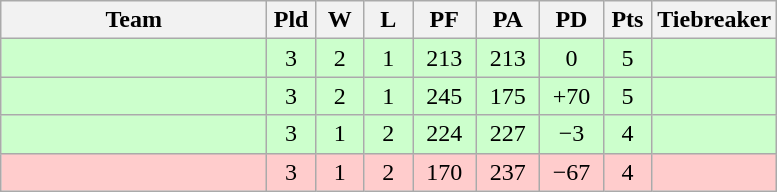<table class="wikitable" style="text-align:center;">
<tr>
<th width=170>Team</th>
<th width=25>Pld</th>
<th width=25>W</th>
<th width=25>L</th>
<th width=35>PF</th>
<th width=35>PA</th>
<th width=35>PD</th>
<th width=25>Pts</th>
<th width=50>Tiebreaker</th>
</tr>
<tr bgcolor=ccffcc>
<td align="left"></td>
<td>3</td>
<td>2</td>
<td>1</td>
<td>213</td>
<td>213</td>
<td>0</td>
<td>5</td>
<td></td>
</tr>
<tr bgcolor=ccffcc>
<td align="left"></td>
<td>3</td>
<td>2</td>
<td>1</td>
<td>245</td>
<td>175</td>
<td>+70</td>
<td>5</td>
<td></td>
</tr>
<tr bgcolor=ccffcc>
<td align="left"></td>
<td>3</td>
<td>1</td>
<td>2</td>
<td>224</td>
<td>227</td>
<td>−3</td>
<td>4</td>
<td></td>
</tr>
<tr bgcolor=ffcccc>
<td align="left"></td>
<td>3</td>
<td>1</td>
<td>2</td>
<td>170</td>
<td>237</td>
<td>−67</td>
<td>4</td>
<td></td>
</tr>
</table>
